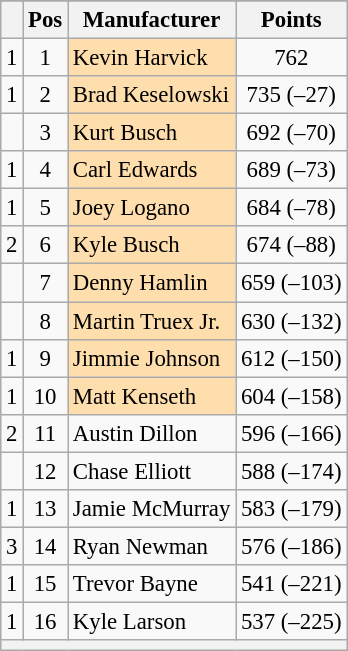<table class="wikitable" style="font-size:95%">
<tr>
</tr>
<tr>
<th></th>
<th>Pos</th>
<th>Manufacturer</th>
<th>Points</th>
</tr>
<tr>
<td align="left"> 1</td>
<td style="text-align:center;">1</td>
<td style="background:#FFDEAD;">Kevin Harvick</td>
<td style="text-align:center;">762</td>
</tr>
<tr>
<td align="left"> 1</td>
<td style="text-align:center;">2</td>
<td style="background:#FFDEAD;">Brad Keselowski</td>
<td style="text-align:center;">735 (–27)</td>
</tr>
<tr>
<td align="left"></td>
<td style="text-align:center;">3</td>
<td style="background:#FFDEAD;">Kurt Busch</td>
<td style="text-align:center;">692 (–70)</td>
</tr>
<tr>
<td align="left"> 1</td>
<td style="text-align:center;">4</td>
<td style="background:#FFDEAD;">Carl Edwards</td>
<td style="text-align:center;">689 (–73)</td>
</tr>
<tr>
<td align="left"> 1</td>
<td style="text-align:center;">5</td>
<td style="background:#FFDEAD;">Joey Logano</td>
<td style="text-align:center;">684 (–78)</td>
</tr>
<tr>
<td align="left"> 2</td>
<td style="text-align:center;">6</td>
<td style="background:#FFDEAD;">Kyle Busch</td>
<td style="text-align:center;">674 (–88)</td>
</tr>
<tr>
<td align="left"></td>
<td style="text-align:center;">7</td>
<td style="background:#FFDEAD;">Denny Hamlin</td>
<td style="text-align:center;">659 (–103)</td>
</tr>
<tr>
<td align="left"></td>
<td style="text-align:center;">8</td>
<td style="background:#FFDEAD;">Martin Truex Jr.</td>
<td style="text-align:center;">630 (–132)</td>
</tr>
<tr>
<td align="left"> 1</td>
<td style="text-align:center;">9</td>
<td style="background:#FFDEAD;">Jimmie Johnson</td>
<td style="text-align:center;">612 (–150)</td>
</tr>
<tr>
<td align="left"> 1</td>
<td style="text-align:center;">10</td>
<td style="background:#FFDEAD;">Matt Kenseth</td>
<td style="text-align:center;">604 (–158)</td>
</tr>
<tr>
<td align="left"> 2</td>
<td style="text-align:center;">11</td>
<td>Austin Dillon</td>
<td style="text-align:center;">596 (–166)</td>
</tr>
<tr>
<td align="left"></td>
<td style="text-align:center;">12</td>
<td>Chase Elliott</td>
<td style="text-align:center;">588 (–174)</td>
</tr>
<tr>
<td align="left"> 1</td>
<td style="text-align:center;">13</td>
<td>Jamie McMurray</td>
<td style="text-align:center;">583 (–179)</td>
</tr>
<tr>
<td align="left"> 3</td>
<td style="text-align:center;">14</td>
<td>Ryan Newman</td>
<td style="text-align:center;">576 (–186)</td>
</tr>
<tr>
<td align="left"> 1</td>
<td style="text-align:center;">15</td>
<td>Trevor Bayne</td>
<td style="text-align:center;">541 (–221)</td>
</tr>
<tr>
<td align="left"> 1</td>
<td style="text-align:center;">16</td>
<td>Kyle Larson</td>
<td style="text-align:center;">537 (–225)</td>
</tr>
<tr class="sortbottom">
<th colspan="9"></th>
</tr>
</table>
